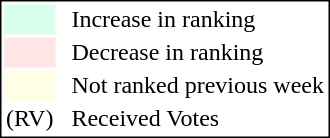<table style="border:1px solid black;">
<tr>
<td style="background:#D8FFEB; width:20px;"></td>
<td> </td>
<td>Increase in ranking</td>
</tr>
<tr>
<td style="background:#FFE6E6; width:20px;"></td>
<td> </td>
<td>Decrease in ranking</td>
</tr>
<tr>
<td style="background:#FFFFE6; width:20px;"></td>
<td> </td>
<td>Not ranked previous week</td>
</tr>
<tr>
<td>(RV)</td>
<td> </td>
<td>Received Votes</td>
</tr>
</table>
